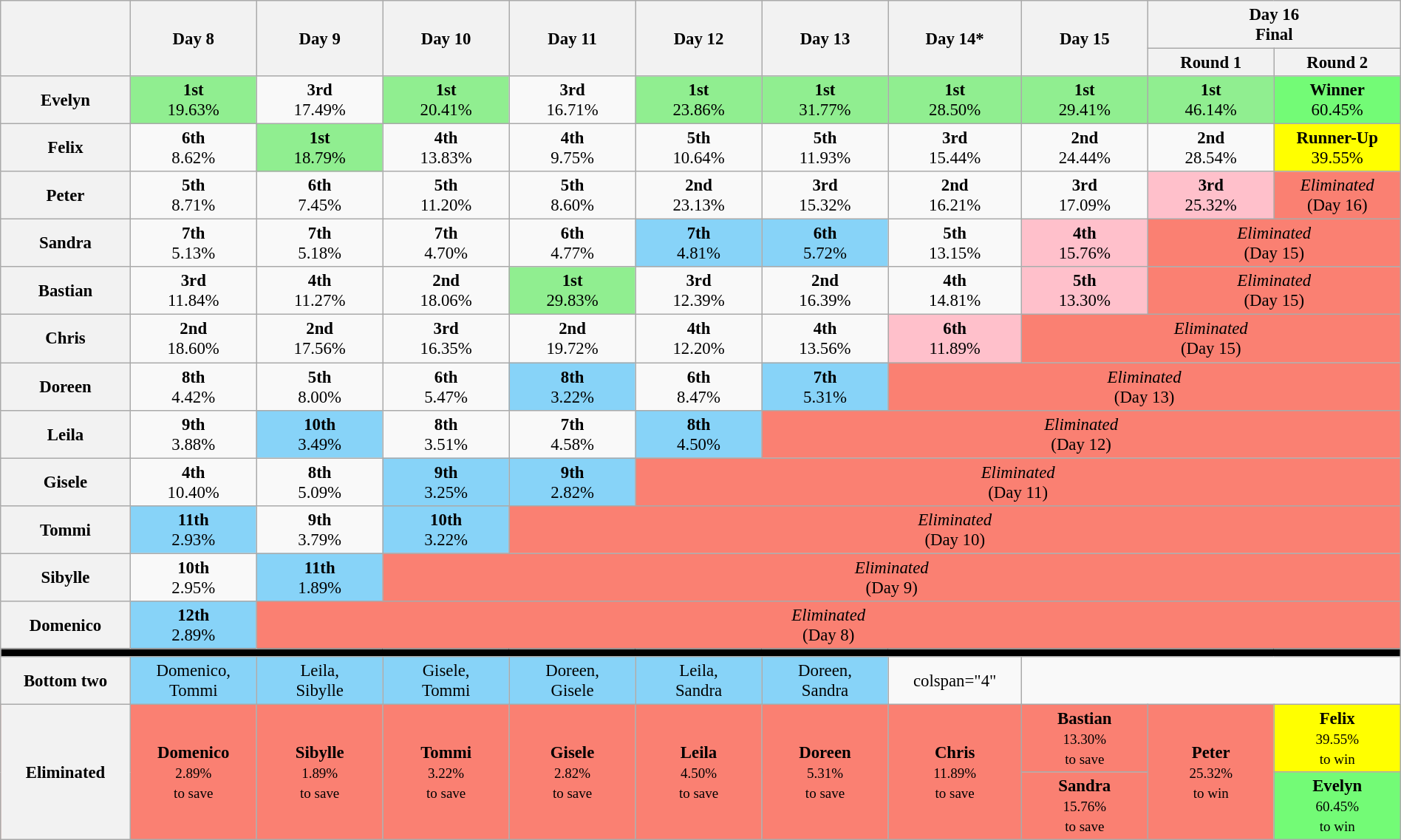<table class="wikitable" style="text-align:center; font-size:95%; width:100%;">
<tr>
<th style="width:6%" rowspan="2"></th>
<th style="width:6%" rowspan="2">Day 8</th>
<th style="width:6%" rowspan="2">Day 9</th>
<th style="width:6%" rowspan="2">Day 10</th>
<th style="width:6%" rowspan="2">Day 11</th>
<th style="width:6%" rowspan="2">Day 12</th>
<th style="width:6%" rowspan="2">Day 13</th>
<th style="width:6%" rowspan="2">Day 14*</th>
<th style="width:6%" rowspan="2">Day 15</th>
<th style="width:6%" colspan="2">Day 16<br>Final</th>
</tr>
<tr>
<th style="width:6%">Round 1</th>
<th style="width:6%">Round 2</th>
</tr>
<tr>
<th>Evelyn</th>
<td style="background:lightgreen;"><strong>1st</strong><br>19.63%</td>
<td><strong>3rd</strong><br>17.49%</td>
<td style="background:lightgreen;"><strong>1st</strong><br>20.41%</td>
<td><strong>3rd</strong><br>16.71%</td>
<td style="background:lightgreen;"><strong>1st</strong><br>23.86%</td>
<td style="background:lightgreen;"><strong>1st</strong><br>31.77%</td>
<td style="background:lightgreen;"><strong>1st</strong><br>28.50%</td>
<td style="background:lightgreen;"><strong>1st</strong><br>29.41%</td>
<td style="background:lightgreen;"><strong>1st</strong><br>46.14%</td>
<td style="background:#73FB76;"><strong>Winner</strong><br>60.45%</td>
</tr>
<tr>
<th>Felix</th>
<td><strong>6th</strong><br>8.62%</td>
<td style="background:lightgreen;"><strong>1st</strong><br>18.79%</td>
<td><strong>4th</strong><br>13.83%</td>
<td><strong>4th</strong><br>9.75%</td>
<td><strong>5th</strong><br>10.64%</td>
<td><strong>5th</strong><br>11.93%</td>
<td><strong>3rd</strong><br>15.44%</td>
<td><strong>2nd</strong><br>24.44%</td>
<td><strong>2nd</strong><br>28.54%</td>
<td style="background:yellow;"><strong>Runner-Up</strong><br>39.55%</td>
</tr>
<tr>
<th>Peter</th>
<td><strong>5th</strong><br>8.71%</td>
<td><strong>6th</strong><br>7.45%</td>
<td><strong>5th</strong><br>11.20%</td>
<td><strong>5th</strong><br>8.60%</td>
<td><strong>2nd</strong><br>23.13%</td>
<td><strong>3rd</strong><br>15.32%</td>
<td><strong>2nd</strong><br>16.21%</td>
<td><strong>3rd</strong><br>17.09%</td>
<td style="background:pink;"><strong>3rd</strong><br>25.32%</td>
<td style="background:salmon;" colspan=1><em>Eliminated</em><br>(Day 16)</td>
</tr>
<tr>
<th>Sandra</th>
<td><strong>7th</strong><br>5.13%</td>
<td><strong>7th</strong><br>5.18%</td>
<td><strong>7th</strong><br>4.70%</td>
<td><strong>6th</strong><br>4.77%</td>
<td style="background:#87D3F8;"><strong>7th</strong><br>4.81%</td>
<td style="background:#87D3F8;"><strong>6th</strong><br>5.72%</td>
<td><strong>5th</strong><br>13.15%</td>
<td style="background:pink;"><strong>4th</strong><br>15.76%</td>
<td style="background:salmon;" colspan=2><em>Eliminated</em><br>(Day 15)</td>
</tr>
<tr>
<th>Bastian</th>
<td><strong>3rd</strong><br>11.84%</td>
<td><strong>4th</strong><br>11.27%</td>
<td><strong>2nd</strong><br>18.06%</td>
<td style="background:lightgreen;"><strong>1st</strong><br>29.83%</td>
<td><strong>3rd</strong><br>12.39%</td>
<td><strong>2nd</strong><br>16.39%</td>
<td><strong>4th</strong><br>14.81%</td>
<td style="background:pink;"><strong>5th</strong><br>13.30%</td>
<td style="background:salmon;" colspan=2><em>Eliminated</em><br>(Day 15)</td>
</tr>
<tr>
<th>Chris</th>
<td><strong>2nd</strong><br>18.60%</td>
<td><strong>2nd</strong><br>17.56%</td>
<td><strong>3rd</strong><br>16.35%</td>
<td><strong>2nd</strong><br>19.72%</td>
<td><strong>4th</strong><br>12.20%</td>
<td><strong>4th</strong><br>13.56%</td>
<td style="background:pink;"><strong>6th</strong><br>11.89%</td>
<td style="background:salmon;" colspan=3><em>Eliminated</em><br>(Day 15)</td>
</tr>
<tr>
<th>Doreen</th>
<td><strong>8th</strong><br>4.42%</td>
<td><strong>5th</strong><br>8.00%</td>
<td><strong>6th</strong><br>5.47%</td>
<td style="background:#87D3F8;"><strong>8th</strong><br>3.22%</td>
<td><strong>6th</strong><br>8.47%</td>
<td style="background:#87D3F8;"><strong>7th</strong><br>5.31%</td>
<td style="background:salmon;" colspan=4><em>Eliminated</em><br>(Day 13)</td>
</tr>
<tr>
<th>Leila</th>
<td><strong>9th</strong><br>3.88%</td>
<td style="background:#87D3F8;"><strong>10th</strong><br>3.49%</td>
<td><strong>8th</strong><br>3.51%</td>
<td><strong>7th</strong><br>4.58%</td>
<td style="background:#87D3F8;"><strong>8th</strong><br>4.50%</td>
<td style="background:salmon;" colspan=5><em>Eliminated</em><br>(Day 12)</td>
</tr>
<tr>
<th>Gisele</th>
<td><strong>4th</strong><br>10.40%</td>
<td><strong>8th</strong><br>5.09%</td>
<td style="background:#87D3F8;"><strong>9th</strong><br>3.25%</td>
<td style="background:#87D3F8;"><strong>9th</strong><br>2.82%</td>
<td style="background:salmon;" colspan=6><em>Eliminated</em><br>(Day 11)</td>
</tr>
<tr>
<th>Tommi</th>
<td style="background:#87D3F8;"><strong>11th</strong><br>2.93%</td>
<td><strong>9th</strong><br>3.79%</td>
<td style="background:#87D3F8;"><strong>10th</strong><br>3.22%</td>
<td style="background:salmon;" colspan=7><em>Eliminated</em><br>(Day 10)</td>
</tr>
<tr>
<th>Sibylle</th>
<td><strong>10th</strong><br>2.95%</td>
<td style="background:#87D3F8;"><strong>11th</strong><br>1.89%</td>
<td style="background:salmon;" colspan=8><em>Eliminated</em><br>(Day 9)</td>
</tr>
<tr>
<th>Domenico</th>
<td style="background:#87D3F8;"><strong>12th</strong><br>2.89%</td>
<td style="background:salmon;" colspan=9><em>Eliminated</em><br>(Day 8)</td>
</tr>
<tr>
<td style="background:#000;" colspan="12"></td>
</tr>
<tr>
<th>Bottom two</th>
<td style="background:#87d3f8;">Domenico,<br>Tommi</td>
<td style="background:#87d3f8;">Leila,<br>Sibylle</td>
<td style="background:#87d3f8;">Gisele,<br>Tommi</td>
<td style="background:#87d3f8;">Doreen,<br>Gisele</td>
<td style="background:#87d3f8;">Leila,<br>Sandra</td>
<td style="background:#87d3f8;">Doreen,<br>Sandra</td>
<td>colspan="4" </td>
</tr>
<tr style="background:salmon;">
<th rowspan="2">Eliminated</th>
<td rowspan="2"><strong>Domenico</strong><br><small>2.89%<br>to save</small></td>
<td rowspan="2"><strong>Sibylle</strong><br><small>1.89%<br>to save</small></td>
<td rowspan="2"><strong>Tommi</strong><br><small>3.22%<br>to save</small></td>
<td rowspan="2"><strong>Gisele</strong><br><small>2.82%<br>to save</small></td>
<td rowspan="2"><strong>Leila</strong><br><small>4.50%<br>to save</small></td>
<td rowspan="2"><strong>Doreen</strong><br><small>5.31%<br>to save</small></td>
<td rowspan="2"><strong>Chris</strong><br><small>11.89%<br>to save</small></td>
<td rowspan="1"><strong>Bastian</strong><br><small>13.30%<br>to save</small></td>
<td rowspan="2"><strong>Peter</strong><br><small>25.32%<br>to win</small></td>
<td style="background:yellow"><strong>Felix</strong><br><small>39.55%<br>to win</small></td>
</tr>
<tr>
<td style="background:salmon;rowspan="2"><strong>Sandra</strong><br><small>15.76%<br>to save</small></td>
<td style="background:#73FB76"><strong>Evelyn</strong><br><small>60.45%<br>to win</small></td>
</tr>
</table>
